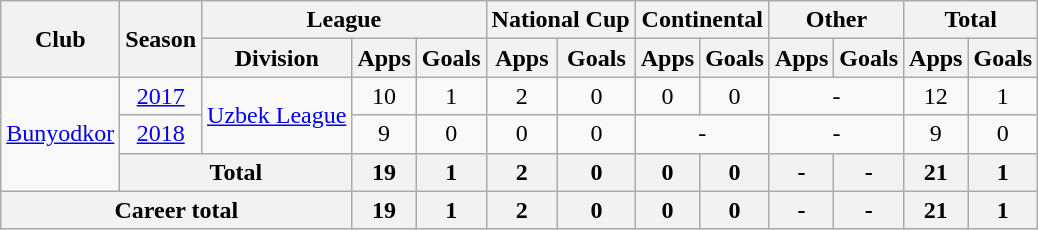<table class="wikitable" style="text-align: center;">
<tr>
<th rowspan="2">Club</th>
<th rowspan="2">Season</th>
<th colspan="3">League</th>
<th colspan="2">National Cup</th>
<th colspan="2">Continental</th>
<th colspan="2">Other</th>
<th colspan="2">Total</th>
</tr>
<tr>
<th>Division</th>
<th>Apps</th>
<th>Goals</th>
<th>Apps</th>
<th>Goals</th>
<th>Apps</th>
<th>Goals</th>
<th>Apps</th>
<th>Goals</th>
<th>Apps</th>
<th>Goals</th>
</tr>
<tr>
<td rowspan="3" valign="center"><a href='#'>Bunyodkor</a></td>
<td><a href='#'>2017</a></td>
<td rowspan="2" valign="center"><a href='#'>Uzbek League</a></td>
<td>10</td>
<td>1</td>
<td>2</td>
<td>0</td>
<td>0</td>
<td>0</td>
<td colspan="2">-</td>
<td>12</td>
<td>1</td>
</tr>
<tr>
<td><a href='#'>2018</a></td>
<td>9</td>
<td>0</td>
<td>0</td>
<td>0</td>
<td colspan="2">-</td>
<td colspan="2">-</td>
<td>9</td>
<td>0</td>
</tr>
<tr>
<th colspan="2">Total</th>
<th>19</th>
<th>1</th>
<th>2</th>
<th>0</th>
<th>0</th>
<th>0</th>
<th>-</th>
<th>-</th>
<th>21</th>
<th>1</th>
</tr>
<tr>
<th colspan="3">Career total</th>
<th>19</th>
<th>1</th>
<th>2</th>
<th>0</th>
<th>0</th>
<th>0</th>
<th>-</th>
<th>-</th>
<th>21</th>
<th>1</th>
</tr>
</table>
